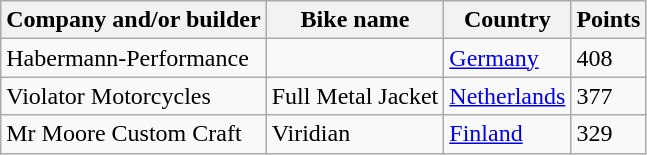<table class="wikitable" border="1">
<tr>
<th>Company and/or builder</th>
<th>Bike name</th>
<th>Country</th>
<th>Points</th>
</tr>
<tr>
<td>Habermann-Performance</td>
<td></td>
<td><a href='#'>Germany</a></td>
<td>408</td>
</tr>
<tr>
<td>Violator Motorcycles</td>
<td>Full Metal Jacket</td>
<td><a href='#'>Netherlands</a></td>
<td>377</td>
</tr>
<tr>
<td>Mr Moore Custom Craft</td>
<td>Viridian</td>
<td><a href='#'>Finland</a></td>
<td>329</td>
</tr>
</table>
